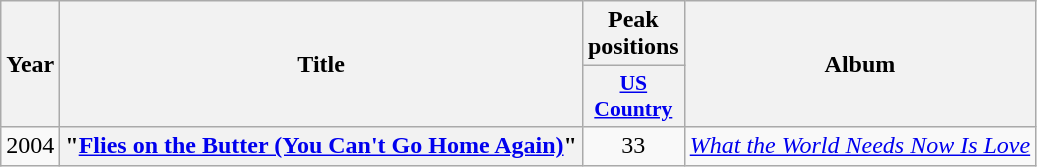<table class="wikitable plainrowheaders" style="text-align:center;">
<tr>
<th rowspan="2">Year</th>
<th scope="col" rowspan="2">Title</th>
<th>Peak positions</th>
<th rowspan="2">Album</th>
</tr>
<tr>
<th scope="col" style="width:2.5em;font-size:90%;"><a href='#'>US Country</a><br></th>
</tr>
<tr>
<td>2004</td>
<th scope="row">"<a href='#'>Flies on the Butter (You Can't Go Home Again)</a>"<br></th>
<td>33</td>
<td><em><a href='#'>What the World Needs Now Is Love</a></em></td>
</tr>
</table>
